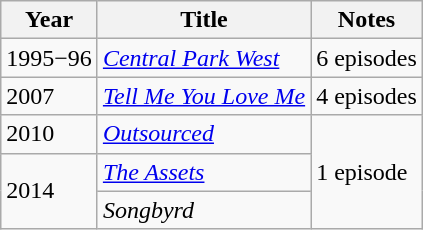<table class="wikitable">
<tr>
<th>Year</th>
<th>Title</th>
<th>Notes</th>
</tr>
<tr>
<td>1995−96</td>
<td><em><a href='#'>Central Park West</a></em></td>
<td>6 episodes</td>
</tr>
<tr>
<td>2007</td>
<td><em><a href='#'>Tell Me You Love Me</a></em></td>
<td>4 episodes</td>
</tr>
<tr>
<td>2010</td>
<td><em><a href='#'>Outsourced</a></em></td>
<td rowspan=3>1 episode</td>
</tr>
<tr>
<td rowspan=2>2014</td>
<td><em><a href='#'>The Assets</a></em></td>
</tr>
<tr>
<td><em>Songbyrd</em></td>
</tr>
</table>
